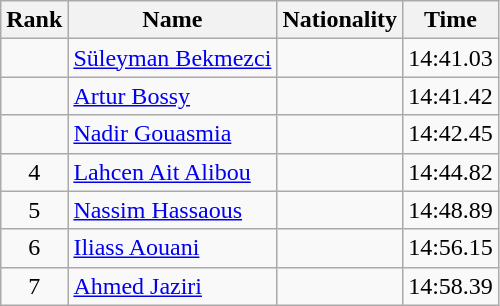<table class="wikitable sortable"  style="text-align:center">
<tr>
<th>Rank</th>
<th>Name</th>
<th>Nationality</th>
<th>Time</th>
</tr>
<tr>
<td></td>
<td align=left><a href='#'>Süleyman Bekmezci</a></td>
<td align=left></td>
<td>14:41.03</td>
</tr>
<tr>
<td></td>
<td align=left><a href='#'>Artur Bossy</a></td>
<td align=left></td>
<td>14:41.42</td>
</tr>
<tr>
<td></td>
<td align=left><a href='#'>Nadir Gouasmia</a></td>
<td align=left></td>
<td>14:42.45</td>
</tr>
<tr>
<td>4</td>
<td align=left><a href='#'>Lahcen Ait Alibou</a></td>
<td align=left></td>
<td>14:44.82</td>
</tr>
<tr>
<td>5</td>
<td align=left><a href='#'>Nassim Hassaous</a></td>
<td align=left></td>
<td>14:48.89</td>
</tr>
<tr>
<td>6</td>
<td align=left><a href='#'>Iliass Aouani</a></td>
<td align=left></td>
<td>14:56.15</td>
</tr>
<tr>
<td>7</td>
<td align=left><a href='#'>Ahmed Jaziri</a></td>
<td align=left></td>
<td>14:58.39</td>
</tr>
</table>
